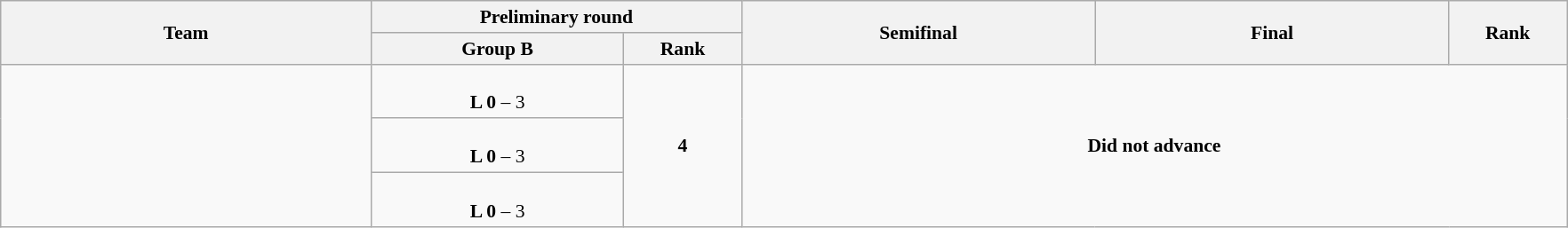<table class="wikitable" width="93%" style="text-align:left; font-size:90%">
<tr>
<th rowspan="2" width="22%">Team</th>
<th colspan="2">Preliminary round</th>
<th rowspan="2" width="21%">Semifinal</th>
<th rowspan="2" width="21%">Final</th>
<th rowspan="2" width="7%">Rank</th>
</tr>
<tr>
<th width="15%">Group B</th>
<th width="7%">Rank</th>
</tr>
<tr>
<td rowspan=3 align=left></td>
<td style="text-align:center;"><br> <strong>L 0</strong> – 3</td>
<td rowspan=3 align=center><strong>4</strong></td>
<td rowspan=3 align=center colspan=3><strong>Did not advance</strong></td>
</tr>
<tr>
<td style="text-align:center;"><br> <strong>L 0</strong> – 3</td>
</tr>
<tr>
<td style="text-align:center;"><br><strong>L 0</strong> – 3</td>
</tr>
</table>
